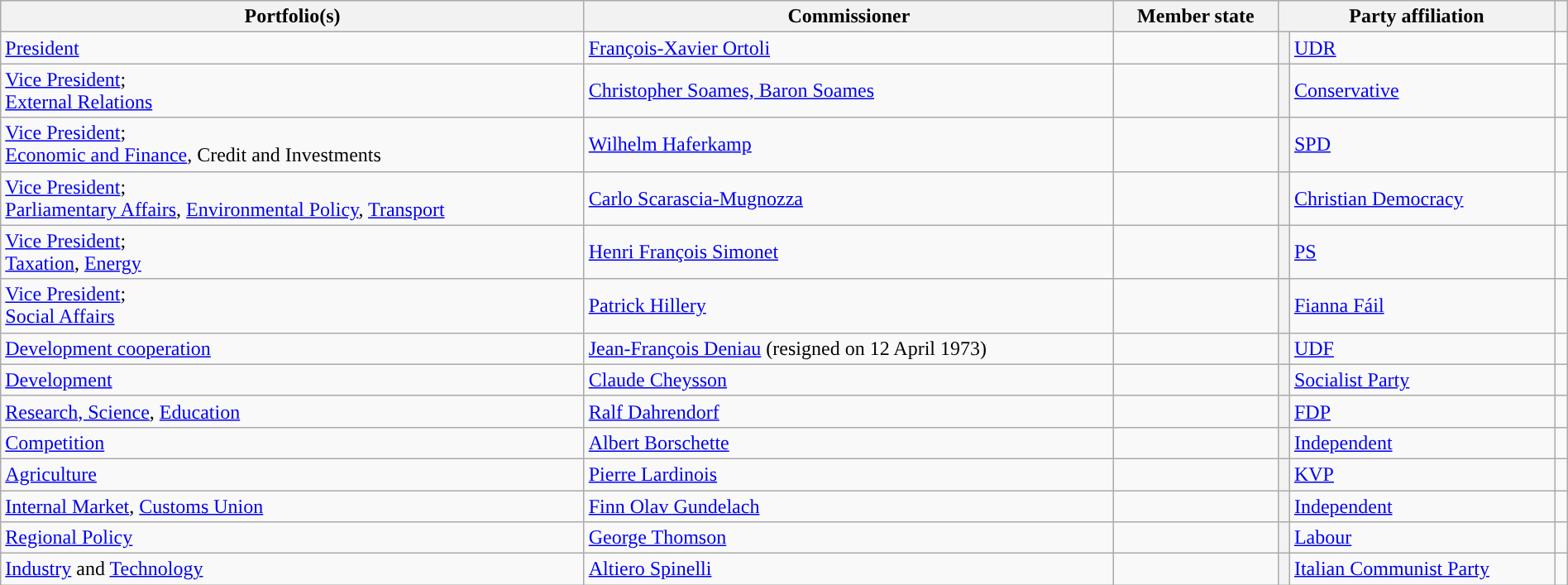<table class="wikitable" width=100%>
<tr>
<th>Portfolio(s)</th>
<th>Commissioner</th>
<th>Member state</th>
<th colspan=2>Party affiliation</th>
<th></th>
</tr>
<tr>
<td><a href='#'>President</a></td>
<td><a href='#'>François-Xavier Ortoli</a></td>
<td></td>
<th style="background-color:"></th>
<td><a href='#'>UDR</a></td>
<td></td>
</tr>
<tr>
<td><a href='#'>Vice President</a>;<br><a href='#'>External Relations</a></td>
<td><a href='#'>Christopher Soames, Baron Soames</a></td>
<td></td>
<th style="background-color:"></th>
<td><a href='#'>Conservative</a></td>
<td></td>
</tr>
<tr>
<td><a href='#'>Vice President</a>;<br><a href='#'>Economic and Finance</a>, Credit and Investments</td>
<td><a href='#'>Wilhelm Haferkamp</a></td>
<td></td>
<th style="background-color:"></th>
<td><a href='#'>SPD</a></td>
<td></td>
</tr>
<tr>
<td><a href='#'>Vice President</a>;<br><a href='#'>Parliamentary Affairs</a>, <a href='#'>Environmental Policy</a>, <a href='#'>Transport</a></td>
<td><a href='#'>Carlo Scarascia-Mugnozza</a></td>
<td></td>
<th style="background-color:"></th>
<td><a href='#'>Christian Democracy</a></td>
<td></td>
</tr>
<tr>
<td><a href='#'>Vice President</a>;<br><a href='#'>Taxation</a>, <a href='#'>Energy</a></td>
<td><a href='#'>Henri François Simonet</a></td>
<td></td>
<th style="background-color:"></th>
<td><a href='#'>PS</a></td>
<td></td>
</tr>
<tr>
<td><a href='#'>Vice President</a>;<br><a href='#'>Social Affairs</a></td>
<td><a href='#'>Patrick Hillery</a></td>
<td></td>
<th style="background-color:"></th>
<td><a href='#'>Fianna Fáil</a></td>
<td></td>
</tr>
<tr>
<td><a href='#'>Development cooperation</a></td>
<td><a href='#'>Jean-François Deniau</a> (resigned on 12 April 1973)</td>
<td></td>
<th style="background-color:"></th>
<td><a href='#'>UDF</a></td>
<td></td>
</tr>
<tr>
<td><a href='#'>Development</a></td>
<td><a href='#'>Claude Cheysson</a></td>
<td></td>
<th style="background-color:"></th>
<td><a href='#'>Socialist Party</a></td>
<td></td>
</tr>
<tr>
<td><a href='#'>Research, Science</a>, <a href='#'>Education</a></td>
<td><a href='#'>Ralf Dahrendorf</a></td>
<td></td>
<th style="background-color:"></th>
<td><a href='#'>FDP</a></td>
<td></td>
</tr>
<tr>
<td><a href='#'>Competition</a></td>
<td><a href='#'>Albert Borschette</a></td>
<td></td>
<th style="background-color:"></th>
<td><a href='#'>Independent</a></td>
<td></td>
</tr>
<tr>
<td><a href='#'>Agriculture</a></td>
<td><a href='#'>Pierre Lardinois</a></td>
<td></td>
<th style="background-color:"></th>
<td><a href='#'>KVP</a></td>
<td></td>
</tr>
<tr>
<td><a href='#'>Internal Market</a>, <a href='#'>Customs Union</a></td>
<td><a href='#'>Finn Olav Gundelach</a></td>
<td></td>
<th style="background-color:"></th>
<td><a href='#'>Independent</a></td>
<td></td>
</tr>
<tr>
<td><a href='#'>Regional Policy</a></td>
<td><a href='#'>George Thomson</a></td>
<td></td>
<th style="background-color:"></th>
<td><a href='#'>Labour</a></td>
<td></td>
</tr>
<tr>
<td><a href='#'>Industry</a> and <a href='#'>Technology</a></td>
<td><a href='#'>Altiero Spinelli</a></td>
<td></td>
<th style="background-color:"></th>
<td><a href='#'>Italian Communist Party</a></td>
<td></td>
</tr>
</table>
